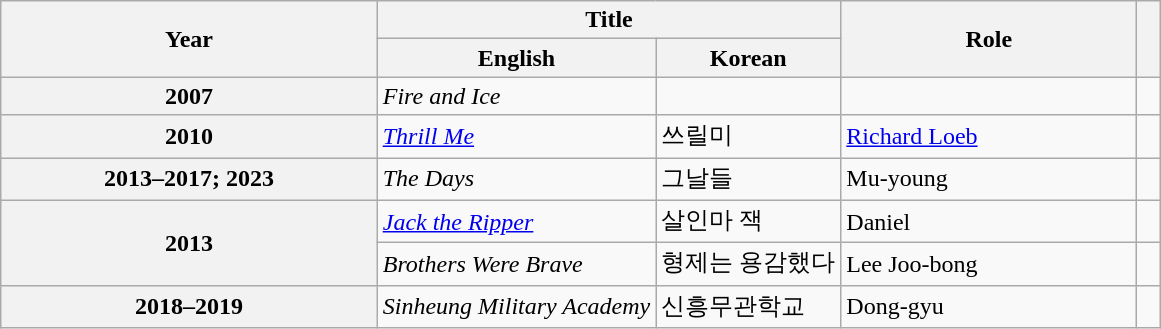<table class="wikitable sortable plainrowheaders">
<tr>
<th rowspan="2" scope="col">Year</th>
<th colspan="2" scope="col" width="40%">Title</th>
<th rowspan="2" scope="col">Role</th>
<th rowspan="2" scope="col" class="unsortable"></th>
</tr>
<tr>
<th>English</th>
<th>Korean</th>
</tr>
<tr>
<th scope="row">2007</th>
<td><em>Fire and Ice</em></td>
<td></td>
<td></td>
<td style="text-align:center"></td>
</tr>
<tr>
<th scope="row">2010</th>
<td><em><a href='#'>Thrill Me</a></em></td>
<td>쓰릴미</td>
<td><a href='#'>Richard Loeb</a></td>
<td style="text-align:center"></td>
</tr>
<tr>
<th scope="row">2013–2017; 2023</th>
<td><em>The Days</em></td>
<td>그날들</td>
<td>Mu-young</td>
<td style="text-align:center"></td>
</tr>
<tr>
<th scope="row" rowspan="2">2013</th>
<td><em><a href='#'>Jack the Ripper</a></em></td>
<td>살인마 잭</td>
<td>Daniel</td>
<td style="text-align:center"></td>
</tr>
<tr>
<td><em>Brothers Were Brave</em></td>
<td>형제는 용감했다</td>
<td>Lee Joo-bong</td>
<td style="text-align:center"></td>
</tr>
<tr>
<th scope="row">2018–2019</th>
<td><em>Sinheung Military Academy</em></td>
<td>신흥무관학교</td>
<td>Dong-gyu</td>
<td style="text-align:center"></td>
</tr>
</table>
